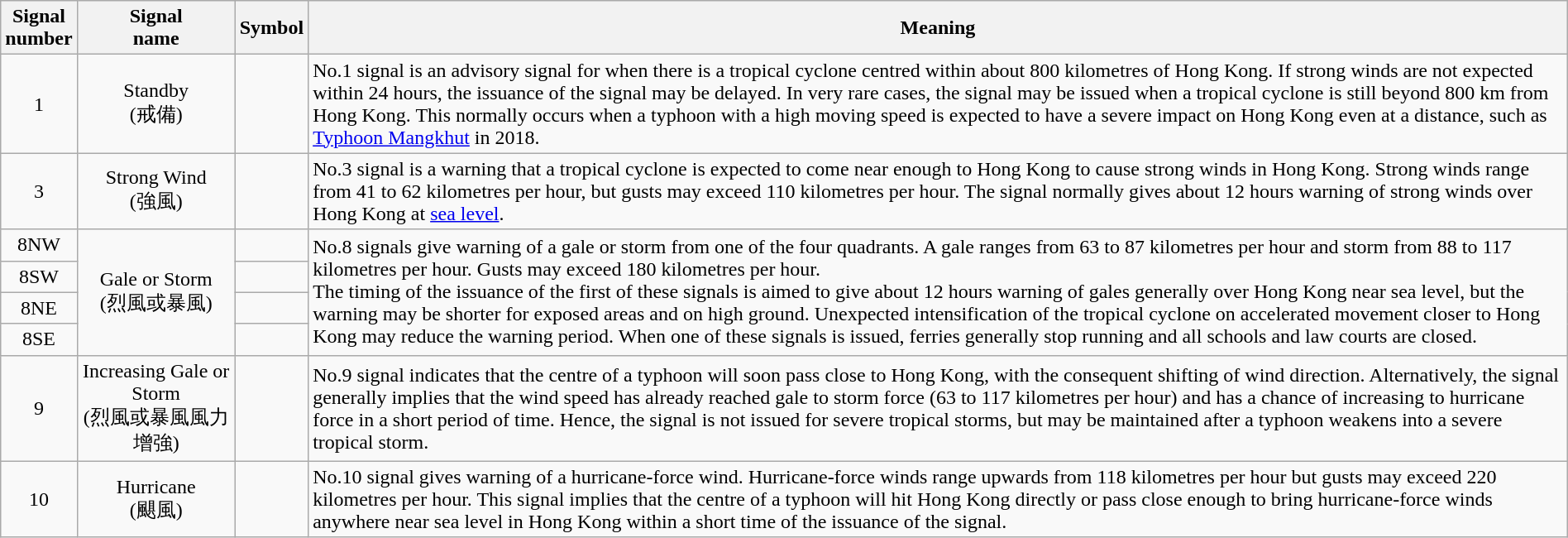<table class="wikitable" style="width:100%">
<tr>
<th>Signal<br>number</th>
<th width="120">Signal<br>name</th>
<th>Symbol</th>
<th>Meaning</th>
</tr>
<tr>
<td style="text-align:center">1</td>
<td style="text-align:center">Standby<br>(戒備)</td>
<td></td>
<td>No.1 signal is an advisory signal for when there is a tropical cyclone centred within about 800 kilometres of Hong Kong. If strong winds are not expected within 24 hours, the issuance of the signal may be delayed. In very rare cases, the signal may be issued when a tropical cyclone is still beyond 800 km from Hong Kong. This normally occurs when a typhoon with a high moving speed is expected to have a severe impact on Hong Kong even at a distance, such as <a href='#'>Typhoon Mangkhut</a> in 2018.</td>
</tr>
<tr>
<td style="text-align:center">3</td>
<td style="text-align:center">Strong Wind<br>(強風)</td>
<td></td>
<td>No.3 signal is a warning that a tropical cyclone is expected to come near enough to Hong Kong to cause strong winds in Hong Kong. Strong winds range from 41 to 62 kilometres per hour, but gusts may exceed 110 kilometres per hour. The signal normally gives about 12 hours warning of strong winds over Hong Kong at <a href='#'>sea level</a>.</td>
</tr>
<tr>
<td style="text-align:center">8NW</td>
<td rowspan=4 style="text-align:center">Gale or Storm<br>(烈風或暴風)</td>
<td></td>
<td rowspan=4>No.8 signals give warning of a gale or storm from one of the four quadrants. A gale ranges from 63 to 87 kilometres per hour and storm from 88 to 117 kilometres per hour. Gusts may exceed 180 kilometres per hour.<br>The timing of the issuance of the first of these signals is aimed to give about 12 hours warning of gales generally over Hong Kong near sea level, but the warning may be shorter for exposed areas and on high ground. Unexpected intensification of the tropical cyclone on accelerated movement closer to Hong Kong may reduce the warning period. When one of these signals is issued, ferries generally stop running and all schools and law courts are closed.</td>
</tr>
<tr>
<td style="text-align:center">8SW</td>
<td></td>
</tr>
<tr>
<td style="text-align:center">8NE</td>
<td></td>
</tr>
<tr>
<td style="text-align:center">8SE</td>
<td></td>
</tr>
<tr>
<td style="text-align:center">9</td>
<td style="text-align:center">Increasing Gale or Storm<br>(烈風或暴風風力增強)</td>
<td></td>
<td>No.9 signal indicates that the centre of a typhoon will soon pass close to Hong Kong, with the consequent shifting of wind direction. Alternatively, the signal generally implies that the wind speed has already reached gale to storm force (63 to 117 kilometres per hour) and has a chance of increasing to hurricane force in a short period of time. Hence, the signal is not issued for severe tropical storms, but may be maintained after a typhoon weakens into a severe tropical storm.</td>
</tr>
<tr>
<td style="text-align:center">10</td>
<td style="text-align:center">Hurricane<br>(颶風)</td>
<td></td>
<td>No.10 signal gives warning of a hurricane-force wind. Hurricane-force winds range upwards from 118 kilometres per hour but gusts may exceed 220 kilometres per hour. This signal implies that the centre of a typhoon will hit Hong Kong directly or pass close enough to bring hurricane-force winds anywhere near sea level in Hong Kong within a short time of the issuance of the signal.</td>
</tr>
</table>
